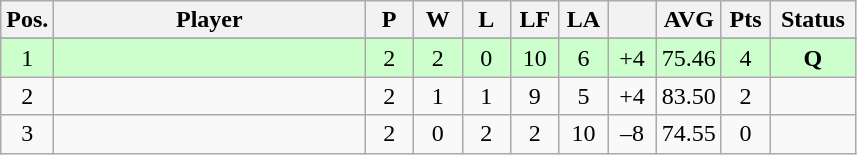<table class="wikitable" style="text-align:center; margin: 1em auto 1em auto, align:left">
<tr>
<th width=25>Pos.</th>
<th width=200>Player</th>
<th width=25>P</th>
<th width=25>W</th>
<th width=25>L</th>
<th width=25>LF</th>
<th width=25>LA</th>
<th width=25></th>
<th width=35>AVG</th>
<th width=25>Pts</th>
<th width=50>Status</th>
</tr>
<tr>
</tr>
<tr style="background-color:#ccffcc">
<td>1</td>
<td align=left></td>
<td>2</td>
<td>2</td>
<td>0</td>
<td>10</td>
<td>6</td>
<td>+4</td>
<td>75.46</td>
<td>4</td>
<td><strong>Q</strong></td>
</tr>
<tr style=>
<td>2</td>
<td align=left></td>
<td>2</td>
<td>1</td>
<td>1</td>
<td>9</td>
<td>5</td>
<td>+4</td>
<td>83.50</td>
<td>2</td>
<td></td>
</tr>
<tr style=>
<td>3</td>
<td align=left></td>
<td>2</td>
<td>0</td>
<td>2</td>
<td>2</td>
<td>10</td>
<td>–8</td>
<td>74.55</td>
<td>0</td>
<td></td>
</tr>
</table>
